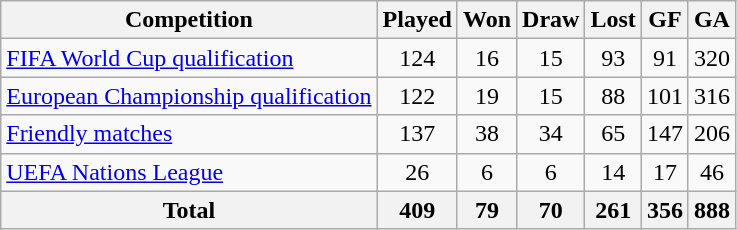<table class="wikitable" align="center" style="text-align:center">
<tr>
<th>Competition</th>
<th>Played</th>
<th>Won</th>
<th>Draw</th>
<th>Lost</th>
<th>GF</th>
<th>GA</th>
</tr>
<tr>
<td align="left"><a href='#'>FIFA World Cup qualification</a></td>
<td>124</td>
<td>16</td>
<td>15</td>
<td>93</td>
<td>91</td>
<td>320</td>
</tr>
<tr>
<td align="left"><a href='#'>European Championship qualification</a></td>
<td>122</td>
<td>19</td>
<td>15</td>
<td>88</td>
<td>101</td>
<td>316</td>
</tr>
<tr>
<td align="left"><a href='#'>Friendly matches</a></td>
<td>137</td>
<td>38</td>
<td>34</td>
<td>65</td>
<td>147</td>
<td>206</td>
</tr>
<tr>
<td align="left"><a href='#'>UEFA Nations League</a></td>
<td>26</td>
<td>6</td>
<td>6</td>
<td>14</td>
<td>17</td>
<td>46</td>
</tr>
<tr>
<th>Total</th>
<th>409</th>
<th>79</th>
<th>70</th>
<th>261</th>
<th>356</th>
<th>888</th>
</tr>
</table>
